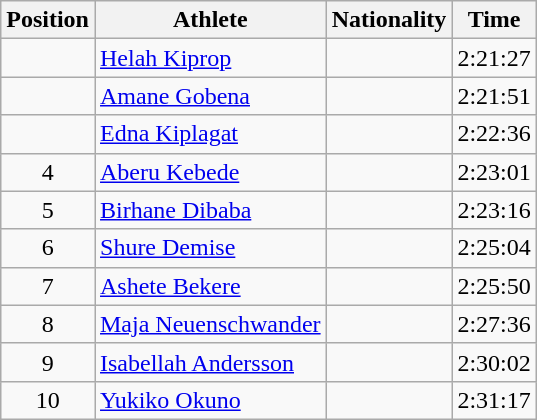<table class="wikitable sortable">
<tr>
<th>Position</th>
<th>Athlete</th>
<th>Nationality</th>
<th>Time</th>
</tr>
<tr>
<td align=center></td>
<td><a href='#'>Helah Kiprop</a></td>
<td></td>
<td>2:21:27</td>
</tr>
<tr>
<td align=center></td>
<td><a href='#'>Amane Gobena</a></td>
<td></td>
<td>2:21:51</td>
</tr>
<tr>
<td align=center></td>
<td><a href='#'>Edna Kiplagat</a></td>
<td></td>
<td>2:22:36</td>
</tr>
<tr>
<td align=center>4</td>
<td><a href='#'>Aberu Kebede</a></td>
<td></td>
<td>2:23:01</td>
</tr>
<tr>
<td align=center>5</td>
<td><a href='#'>Birhane Dibaba</a></td>
<td></td>
<td>2:23:16</td>
</tr>
<tr>
<td align=center>6</td>
<td><a href='#'>Shure Demise</a></td>
<td></td>
<td>2:25:04</td>
</tr>
<tr>
<td align=center>7</td>
<td><a href='#'>Ashete Bekere</a></td>
<td></td>
<td>2:25:50</td>
</tr>
<tr>
<td align=center>8</td>
<td><a href='#'>Maja Neuenschwander</a></td>
<td></td>
<td>2:27:36</td>
</tr>
<tr>
<td align=center>9</td>
<td><a href='#'>Isabellah Andersson</a></td>
<td></td>
<td>2:30:02</td>
</tr>
<tr>
<td align=center>10</td>
<td><a href='#'>Yukiko Okuno</a></td>
<td></td>
<td>2:31:17</td>
</tr>
</table>
